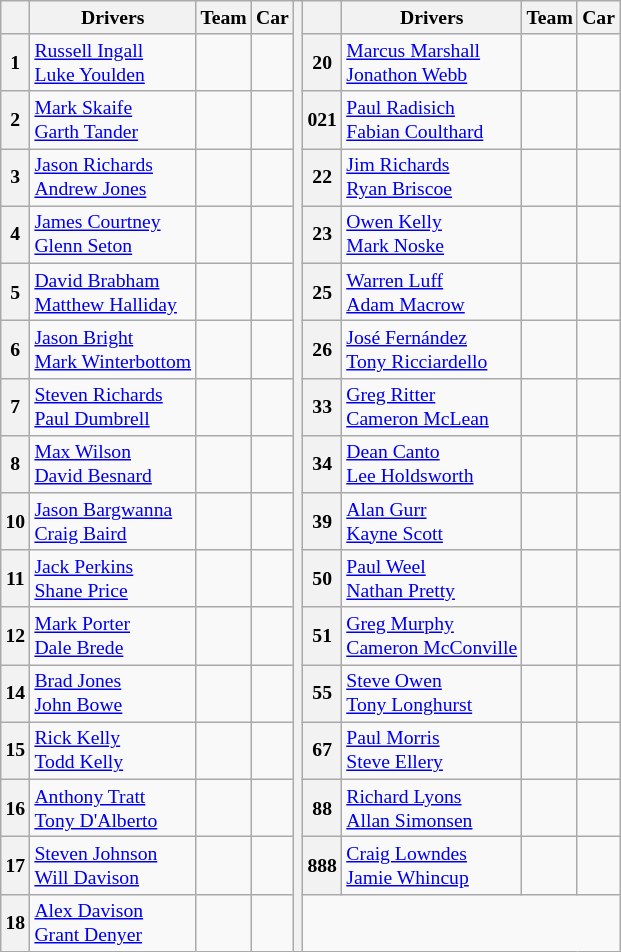<table class="wikitable" style="font-size: 82%;">
<tr>
<th></th>
<th>Drivers</th>
<th>Team</th>
<th>Car</th>
<th rowspan="18"></th>
<th></th>
<th>Drivers</th>
<th>Team</th>
<th>Car</th>
</tr>
<tr>
<th>1</th>
<td> <a href='#'>Russell Ingall</a><br> <a href='#'>Luke Youlden</a></td>
<td><br></td>
<td></td>
<th>20</th>
<td> <a href='#'>Marcus Marshall</a><br> <a href='#'>Jonathon Webb</a></td>
<td><br></td>
<td></td>
</tr>
<tr>
<th>2</th>
<td> <a href='#'>Mark Skaife</a><br> <a href='#'>Garth Tander</a></td>
<td><br></td>
<td></td>
<th>021</th>
<td> <a href='#'>Paul Radisich</a><br> <a href='#'>Fabian Coulthard</a></td>
<td><br></td>
<td></td>
</tr>
<tr>
<th>3</th>
<td> <a href='#'>Jason Richards</a><br> <a href='#'>Andrew Jones</a></td>
<td><br></td>
<td></td>
<th>22</th>
<td> <a href='#'>Jim Richards</a><br> <a href='#'>Ryan Briscoe</a></td>
<td><br></td>
<td></td>
</tr>
<tr>
<th>4</th>
<td> <a href='#'>James Courtney</a><br> <a href='#'>Glenn Seton</a></td>
<td><br></td>
<td></td>
<th>23</th>
<td> <a href='#'>Owen Kelly</a><br> <a href='#'>Mark Noske</a></td>
<td><br></td>
<td></td>
</tr>
<tr>
<th>5</th>
<td> <a href='#'>David Brabham</a><br> <a href='#'>Matthew Halliday</a></td>
<td><br></td>
<td></td>
<th>25</th>
<td> <a href='#'>Warren Luff</a><br> <a href='#'>Adam Macrow</a></td>
<td><br></td>
<td></td>
</tr>
<tr>
<th>6</th>
<td> <a href='#'>Jason Bright</a><br> <a href='#'>Mark Winterbottom</a></td>
<td><br></td>
<td></td>
<th>26</th>
<td> <a href='#'>José Fernández</a><br> <a href='#'>Tony Ricciardello</a></td>
<td><br></td>
<td></td>
</tr>
<tr>
<th>7</th>
<td> <a href='#'>Steven Richards</a><br> <a href='#'>Paul Dumbrell</a></td>
<td><br></td>
<td></td>
<th>33</th>
<td> <a href='#'>Greg Ritter</a><br> <a href='#'>Cameron McLean</a></td>
<td><br></td>
<td></td>
</tr>
<tr>
<th>8</th>
<td> <a href='#'>Max Wilson</a><br> <a href='#'>David Besnard</a></td>
<td><br></td>
<td></td>
<th>34</th>
<td> <a href='#'>Dean Canto</a><br> <a href='#'>Lee Holdsworth</a></td>
<td><br></td>
<td></td>
</tr>
<tr>
<th>10</th>
<td> <a href='#'>Jason Bargwanna</a><br> <a href='#'>Craig Baird</a></td>
<td><br></td>
<td></td>
<th>39</th>
<td> <a href='#'>Alan Gurr</a><br> <a href='#'>Kayne Scott</a></td>
<td><br></td>
<td></td>
</tr>
<tr>
<th>11</th>
<td> <a href='#'>Jack Perkins</a><br> <a href='#'>Shane Price</a></td>
<td><br></td>
<td></td>
<th>50</th>
<td> <a href='#'>Paul Weel</a><br> <a href='#'>Nathan Pretty</a></td>
<td><br></td>
<td></td>
</tr>
<tr>
<th>12</th>
<td> <a href='#'>Mark Porter</a><br> <a href='#'>Dale Brede</a></td>
<td><br></td>
<td></td>
<th>51</th>
<td> <a href='#'>Greg Murphy</a><br> <a href='#'>Cameron McConville</a></td>
<td><br></td>
<td></td>
</tr>
<tr>
<th>14</th>
<td> <a href='#'>Brad Jones</a><br> <a href='#'>John Bowe</a></td>
<td><br></td>
<td></td>
<th>55</th>
<td> <a href='#'>Steve Owen</a><br> <a href='#'>Tony Longhurst</a></td>
<td><br></td>
<td></td>
</tr>
<tr>
<th>15</th>
<td> <a href='#'>Rick Kelly</a><br> <a href='#'>Todd Kelly</a></td>
<td><br></td>
<td></td>
<th>67</th>
<td> <a href='#'>Paul Morris</a><br> <a href='#'>Steve Ellery</a></td>
<td><br></td>
<td></td>
</tr>
<tr>
<th>16</th>
<td> <a href='#'>Anthony Tratt</a><br> <a href='#'>Tony D'Alberto</a></td>
<td><br></td>
<td></td>
<th>88</th>
<td> <a href='#'>Richard Lyons</a><br> <a href='#'>Allan Simonsen</a></td>
<td><br></td>
<td></td>
</tr>
<tr>
<th>17</th>
<td> <a href='#'>Steven Johnson</a><br> <a href='#'>Will Davison</a></td>
<td><br></td>
<td></td>
<th>888</th>
<td> <a href='#'>Craig Lowndes</a><br> <a href='#'>Jamie Whincup</a></td>
<td><br></td>
<td></td>
</tr>
<tr>
<th>18</th>
<td> <a href='#'>Alex Davison</a><br> <a href='#'>Grant Denyer</a></td>
<td><br></td>
<td></td>
<td colspan=4></td>
</tr>
</table>
